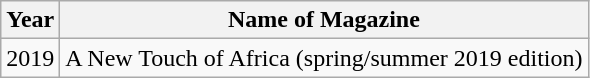<table class="wikitable">
<tr>
<th>Year</th>
<th>Name of Magazine</th>
</tr>
<tr>
<td>2019</td>
<td>A New Touch of Africa (spring/summer 2019 edition)</td>
</tr>
</table>
